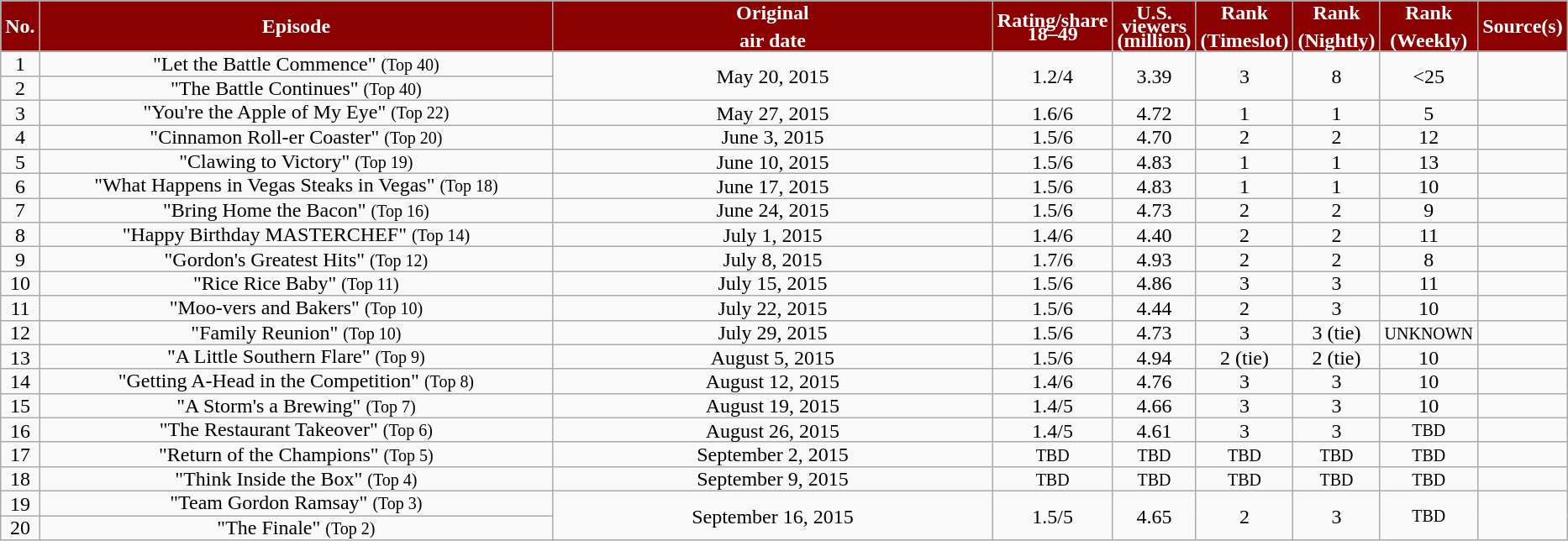<table class="wikitable sortable" width:100%; style="margin:10px;; text-align:center; line-height:11px">
<tr>
<th style="background:darkred; color:white; width:2%;">No.</th>
<th scope="col" style="background:darkred; color:white; width:40%;">Episode</th>
<th scope="col" style="background:darkred; color:white; width:35%;">Original <br><br>air date</th>
<th scope="col" style="background:darkred; color:white; width:4%;">Rating/share<br>18–49</th>
<th scope="col" style="background:darkred; color:white; width:4%;">U.S. viewers<br>(million)</th>
<th scope="col" style="background:darkred; color:white; width:4%;">Rank<br><br>(Timeslot)</th>
<th scope="col" style="background:darkred; color:white; width:4%;">Rank<br><br>(Nightly)</th>
<th scope="col" style="background:darkred; color:white; width:4%;">Rank<br><br>(Weekly)</th>
<th scope="col" style="background:darkred; color:white; width:4%;" class="unsortable">Source(s)</th>
</tr>
<tr>
<td>1</td>
<td>"Let the Battle Commence" <small>(Top 40)</small></td>
<td rowspan="2">May 20, 2015</td>
<td rowspan="2">1.2/4</td>
<td rowspan="2">3.39</td>
<td rowspan=2>3</td>
<td rowspan=2>8</td>
<td rowspan=2><25</td>
<td rowspan="2"></td>
</tr>
<tr>
<td>2</td>
<td>"The Battle Continues" <small>(Top 40)</small></td>
</tr>
<tr>
<td>3</td>
<td>"You're the Apple of My Eye" <small>(Top 22)</small></td>
<td>May 27, 2015</td>
<td>1.6/6</td>
<td>4.72</td>
<td>1</td>
<td>1</td>
<td>5</td>
<td></td>
</tr>
<tr>
<td>4</td>
<td>"Cinnamon Roll-er Coaster" <small>(Top 20)</small></td>
<td>June 3, 2015</td>
<td>1.5/6</td>
<td>4.70</td>
<td>2</td>
<td>2</td>
<td>12</td>
<td></td>
</tr>
<tr>
<td>5</td>
<td>"Clawing to Victory" <small>(Top 19)</small></td>
<td>June 10, 2015</td>
<td>1.5/6</td>
<td>4.83</td>
<td>1</td>
<td>1</td>
<td>13</td>
<td></td>
</tr>
<tr>
<td>6</td>
<td>"What Happens in Vegas Steaks in Vegas" <small>(Top 18)</small></td>
<td>June 17, 2015</td>
<td>1.5/6</td>
<td>4.83</td>
<td>1</td>
<td>1</td>
<td>10</td>
<td></td>
</tr>
<tr>
<td>7</td>
<td>"Bring Home the Bacon" <small>(Top 16)</small></td>
<td>June 24, 2015</td>
<td>1.5/6</td>
<td>4.73</td>
<td>2</td>
<td>2</td>
<td>9</td>
<td></td>
</tr>
<tr>
<td>8</td>
<td>"Happy Birthday MASTERCHEF" <small>(Top 14)</small></td>
<td>July 1, 2015</td>
<td>1.4/6</td>
<td>4.40</td>
<td>2</td>
<td>2</td>
<td>11</td>
<td></td>
</tr>
<tr>
<td>9</td>
<td>"Gordon's Greatest Hits" <small>(Top 12)</small></td>
<td>July 8, 2015</td>
<td>1.7/6</td>
<td>4.93</td>
<td>2</td>
<td>2</td>
<td>8</td>
<td></td>
</tr>
<tr>
<td>10</td>
<td>"Rice Rice Baby" <small>(Top 11)</small></td>
<td>July 15, 2015</td>
<td>1.5/6</td>
<td>4.86</td>
<td>3</td>
<td>3</td>
<td>11</td>
<td></td>
</tr>
<tr>
<td>11</td>
<td>"Moo-vers and Bakers" <small>(Top 10)</small></td>
<td>July 22, 2015</td>
<td>1.5/6</td>
<td>4.44</td>
<td>2</td>
<td>3</td>
<td>10</td>
<td></td>
</tr>
<tr>
<td>12</td>
<td>"Family Reunion" <small>(Top 10)</small></td>
<td>July 29, 2015</td>
<td>1.5/6</td>
<td>4.73</td>
<td>3</td>
<td>3 (tie)</td>
<td><small>UNKNOWN</small></td>
<td></td>
</tr>
<tr>
<td>13</td>
<td>"A Little Southern Flare" <small>(Top 9)</small></td>
<td>August 5, 2015</td>
<td>1.5/6</td>
<td>4.94</td>
<td>2 (tie)</td>
<td>2 (tie)</td>
<td>10</td>
<td></td>
</tr>
<tr>
<td>14</td>
<td>"Getting A-Head in the Competition" <small>(Top 8)</small></td>
<td>August 12, 2015</td>
<td>1.4/6</td>
<td>4.76</td>
<td>3</td>
<td>3</td>
<td>10</td>
<td></td>
</tr>
<tr>
<td>15</td>
<td>"A Storm's a Brewing" <small>(Top 7)</small></td>
<td>August 19, 2015</td>
<td>1.4/5</td>
<td>4.66</td>
<td>3</td>
<td>3</td>
<td>10</td>
<td></td>
</tr>
<tr>
<td>16</td>
<td>"The Restaurant Takeover" <small>(Top 6)</small></td>
<td>August 26, 2015</td>
<td>1.4/5</td>
<td>4.61</td>
<td>3</td>
<td>3</td>
<td><small>TBD</small></td>
<td></td>
</tr>
<tr>
<td>17</td>
<td>"Return of the Champions" <small>(Top 5)</small></td>
<td>September 2, 2015</td>
<td><small>TBD</small></td>
<td><small>TBD</small></td>
<td><small>TBD</small></td>
<td><small>TBD</small></td>
<td><small>TBD</small></td>
<td></td>
</tr>
<tr>
<td>18</td>
<td>"Think Inside the Box" <small>(Top 4)</small></td>
<td>September 9, 2015</td>
<td><small>TBD</small></td>
<td><small>TBD</small></td>
<td><small>TBD</small></td>
<td><small>TBD</small></td>
<td><small>TBD</small></td>
<td></td>
</tr>
<tr>
<td>19</td>
<td>"Team Gordon Ramsay" <small>(Top 3)</small></td>
<td rowspan=2>September 16, 2015</td>
<td Rowspan=2>1.5/5</td>
<td rowspan=2>4.65</td>
<td rowspan=2>2</td>
<td rowspan=2>3</td>
<td rowspan=2><small>TBD</small></td>
<td rowspan=2></td>
</tr>
<tr>
<td>20</td>
<td>"The Finale" <small>(Top 2)</small></td>
</tr>
</table>
